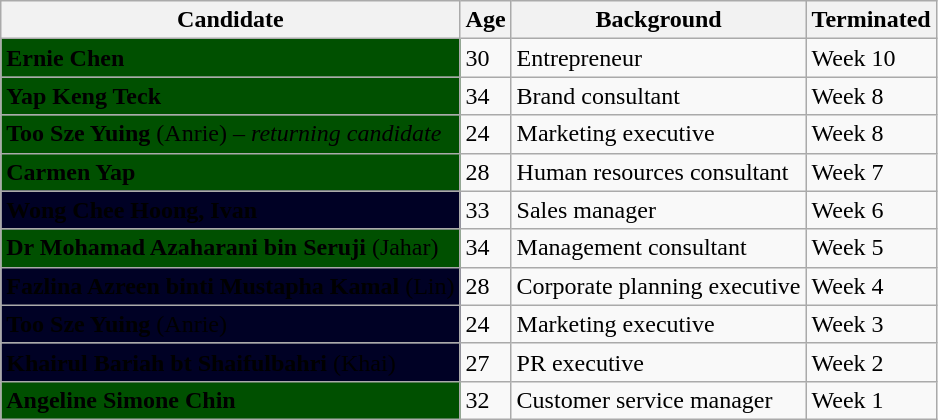<table class="wikitable">
<tr>
<th>Candidate</th>
<th>Age</th>
<th>Background</th>
<th>Terminated</th>
</tr>
<tr>
<td bgcolor="RGB(255, 102, 0)"><strong>Ernie Chen</strong></td>
<td>30</td>
<td>Entrepreneur</td>
<td>Week 10</td>
</tr>
<tr>
<td bgcolor="RGB(255, 102, 0)"><strong>Yap Keng Teck</strong></td>
<td>34</td>
<td>Brand consultant</td>
<td>Week 8</td>
</tr>
<tr>
<td bgcolor="RGB(255, 102, 0)"><strong>Too Sze Yuing</strong> (Anrie) – <em>returning candidate</em></td>
<td>24</td>
<td>Marketing executive</td>
<td>Week 8</td>
</tr>
<tr>
<td bgcolor="RGB(255, 102, 0)"><strong>Carmen Yap</strong></td>
<td>28</td>
<td>Human resources consultant</td>
<td>Week 7</td>
</tr>
<tr>
<td bgcolor="RGB(0, 127, 255)"><strong>Wong Chee Hoong, Ivan</strong></td>
<td>33</td>
<td>Sales manager</td>
<td>Week 6</td>
</tr>
<tr>
<td bgcolor="RGB(255, 215, 0)"><strong>Dr Mohamad Azaharani bin Seruji</strong> (Jahar)</td>
<td>34</td>
<td>Management consultant</td>
<td>Week 5</td>
</tr>
<tr>
<td bgcolor="RGB(0, 127, 255)"><strong>Fazlina Azreen binti Mustapha Kamal</strong> (Lin)</td>
<td>28</td>
<td>Corporate planning executive</td>
<td>Week 4</td>
</tr>
<tr>
<td bgcolor="RGB(0, 127, 255)"><strong>Too Sze Yuing</strong> (Anrie)</td>
<td>24</td>
<td>Marketing executive</td>
<td>Week 3</td>
</tr>
<tr>
<td bgcolor="RGB(0, 127, 255)"><strong>Khairul Bariah bt Shaifulbahri</strong> (Khai)</td>
<td>27</td>
<td>PR executive</td>
<td>Week 2</td>
</tr>
<tr>
<td bgcolor="RGB(255, 215, 0)"><strong>Angeline Simone Chin</strong></td>
<td>32</td>
<td>Customer service manager</td>
<td>Week 1</td>
</tr>
</table>
